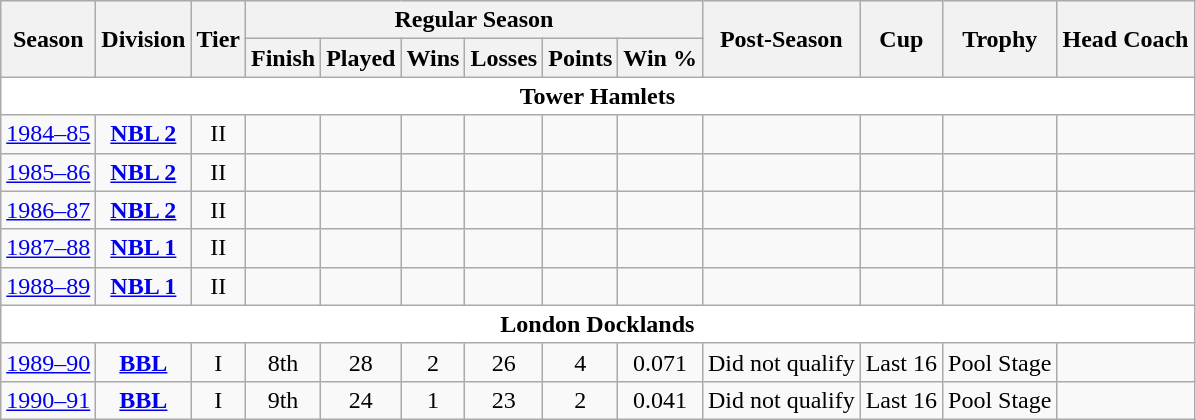<table class="wikitable mw-collapsible mw-collapsed" style="font-size:100%;">
<tr bgcolor="#efefef">
<th rowspan="2">Season</th>
<th rowspan="2">Division</th>
<th rowspan="2">Tier</th>
<th colspan="6">Regular Season</th>
<th rowspan="2">Post-Season</th>
<th rowspan="2">Cup</th>
<th rowspan="2">Trophy</th>
<th rowspan="2">Head Coach</th>
</tr>
<tr>
<th>Finish</th>
<th>Played</th>
<th>Wins</th>
<th>Losses</th>
<th>Points</th>
<th>Win %</th>
</tr>
<tr>
<td colspan="13" align=center bgcolor="white"><span><strong>Tower Hamlets</strong></span></td>
</tr>
<tr>
<td style="text-align:center;"><a href='#'>1984–85</a></td>
<td style="text-align:center;"><strong><a href='#'>NBL 2</a></strong></td>
<td style="text-align:center;">II</td>
<td style="text-align:center;"></td>
<td style="text-align:center;"></td>
<td style="text-align:center;"></td>
<td style="text-align:center;"></td>
<td style="text-align:center;"></td>
<td style="text-align:center;"></td>
<td style="text-align:center;"></td>
<td style="text-align:center;"></td>
<td style="text-align:center;"></td>
<td style="text-align:center;"></td>
</tr>
<tr>
<td style="text-align:center;"><a href='#'>1985–86</a></td>
<td style="text-align:center;"><strong><a href='#'>NBL 2</a></strong></td>
<td style="text-align:center;">II</td>
<td style="text-align:center;"></td>
<td style="text-align:center;"></td>
<td style="text-align:center;"></td>
<td style="text-align:center;"></td>
<td style="text-align:center;"></td>
<td style="text-align:center;"></td>
<td style="text-align:center;"></td>
<td style="text-align:center;"></td>
<td style="text-align:center;"></td>
<td style="text-align:center;"></td>
</tr>
<tr>
<td style="text-align:center;"><a href='#'>1986–87</a></td>
<td style="text-align:center;"><strong><a href='#'>NBL 2</a></strong></td>
<td style="text-align:center;">II</td>
<td style="text-align:center;"></td>
<td style="text-align:center;"></td>
<td style="text-align:center;"></td>
<td style="text-align:center;"></td>
<td style="text-align:center;"></td>
<td style="text-align:center;"></td>
<td style="text-align:center;"></td>
<td style="text-align:center;"></td>
<td style="text-align:center;"></td>
<td style="text-align:center;"></td>
</tr>
<tr>
<td style="text-align:center;"><a href='#'>1987–88</a></td>
<td style="text-align:center;"><strong><a href='#'>NBL 1</a></strong></td>
<td style="text-align:center;">II</td>
<td style="text-align:center;"></td>
<td style="text-align:center;"></td>
<td style="text-align:center;"></td>
<td style="text-align:center;"></td>
<td style="text-align:center;"></td>
<td style="text-align:center;"></td>
<td style="text-align:center;"></td>
<td style="text-align:center;"></td>
<td style="text-align:center;"></td>
<td style="text-align:center;"></td>
</tr>
<tr>
<td style="text-align:center;"><a href='#'>1988–89</a></td>
<td style="text-align:center;"><strong><a href='#'>NBL 1</a></strong></td>
<td style="text-align:center;">II</td>
<td style="text-align:center;"></td>
<td style="text-align:center;"></td>
<td style="text-align:center;"></td>
<td style="text-align:center;"></td>
<td style="text-align:center;"></td>
<td style="text-align:center;"></td>
<td style="text-align:center;"></td>
<td style="text-align:center;"></td>
<td style="text-align:center;"></td>
<td style="text-align:center;"></td>
</tr>
<tr>
<td colspan="13" align=center bgcolor="white"><span><strong>London Docklands</strong></span></td>
</tr>
<tr>
<td style="text-align:center;"><a href='#'>1989–90</a></td>
<td style="text-align:center;"><strong><a href='#'>BBL</a></strong></td>
<td style="text-align:center;">I</td>
<td style="text-align:center;">8th</td>
<td style="text-align:center;">28</td>
<td style="text-align:center;">2</td>
<td style="text-align:center;">26</td>
<td style="text-align:center;">4</td>
<td style="text-align:center;">0.071</td>
<td style="text-align:center;">Did not qualify</td>
<td style="text-align:center;">Last 16</td>
<td style="text-align:center;">Pool Stage</td>
<td style="text-align:center;"></td>
</tr>
<tr>
<td style="text-align:center;"><a href='#'>1990–91</a></td>
<td style="text-align:center;"><strong><a href='#'>BBL</a></strong></td>
<td style="text-align:center;">I</td>
<td style="text-align:center;">9th</td>
<td style="text-align:center;">24</td>
<td style="text-align:center;">1</td>
<td style="text-align:center;">23</td>
<td style="text-align:center;">2</td>
<td style="text-align:center;">0.041</td>
<td style="text-align:center;">Did not qualify</td>
<td style="text-align:center;">Last 16</td>
<td style="text-align:center;">Pool Stage</td>
<td style="text-align:center;"></td>
</tr>
</table>
